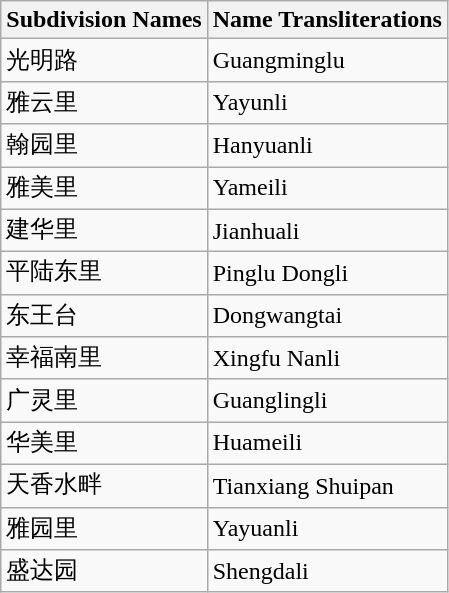<table class="wikitable sortable">
<tr>
<th>Subdivision Names</th>
<th>Name Transliterations</th>
</tr>
<tr>
<td>光明路</td>
<td>Guangminglu</td>
</tr>
<tr>
<td>雅云里</td>
<td>Yayunli</td>
</tr>
<tr>
<td>翰园里</td>
<td>Hanyuanli</td>
</tr>
<tr>
<td>雅美里</td>
<td>Yameili</td>
</tr>
<tr>
<td>建华里</td>
<td>Jianhuali</td>
</tr>
<tr>
<td>平陆东里</td>
<td>Pinglu Dongli</td>
</tr>
<tr>
<td>东王台</td>
<td>Dongwangtai</td>
</tr>
<tr>
<td>幸福南里</td>
<td>Xingfu Nanli</td>
</tr>
<tr>
<td>广灵里</td>
<td>Guanglingli</td>
</tr>
<tr>
<td>华美里</td>
<td>Huameili</td>
</tr>
<tr>
<td>天香水畔</td>
<td>Tianxiang Shuipan</td>
</tr>
<tr>
<td>雅园里</td>
<td>Yayuanli</td>
</tr>
<tr>
<td>盛达园</td>
<td>Shengdali</td>
</tr>
</table>
